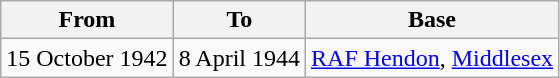<table class="wikitable">
<tr>
<th>From</th>
<th>To</th>
<th>Base</th>
</tr>
<tr>
<td>15 October 1942</td>
<td>8 April 1944</td>
<td><a href='#'>RAF Hendon</a>, <a href='#'>Middlesex</a></td>
</tr>
</table>
